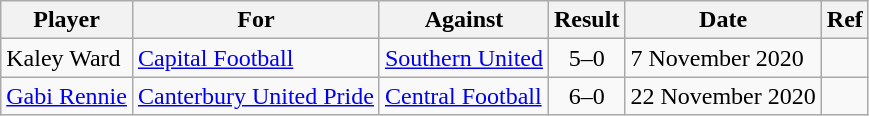<table class=wikitable>
<tr>
<th>Player</th>
<th>For</th>
<th>Against</th>
<th Style="text-align:center">Result</th>
<th>Date</th>
<th>Ref</th>
</tr>
<tr>
<td>Kaley Ward</td>
<td><a href='#'>Capital Football</a></td>
<td><a href='#'>Southern United</a></td>
<td style="text-align:center;">5–0</td>
<td>7 November 2020</td>
<td></td>
</tr>
<tr>
<td><a href='#'>Gabi Rennie</a></td>
<td><a href='#'>Canterbury United Pride</a></td>
<td><a href='#'>Central Football</a></td>
<td style="text-align:center;">6–0</td>
<td>22 November 2020</td>
<td></td>
</tr>
</table>
